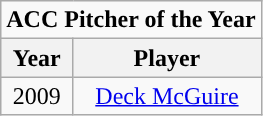<table class="wikitable">
<tr>
<td colspan="3"><strong>ACC Pitcher of the Year</strong></td>
</tr>
<tr>
<th>Year</th>
<th>Player</th>
</tr>
<tr style="text-align:center;">
<td>2009</td>
<td><a href='#'>Deck McGuire</a></td>
</tr>
</table>
